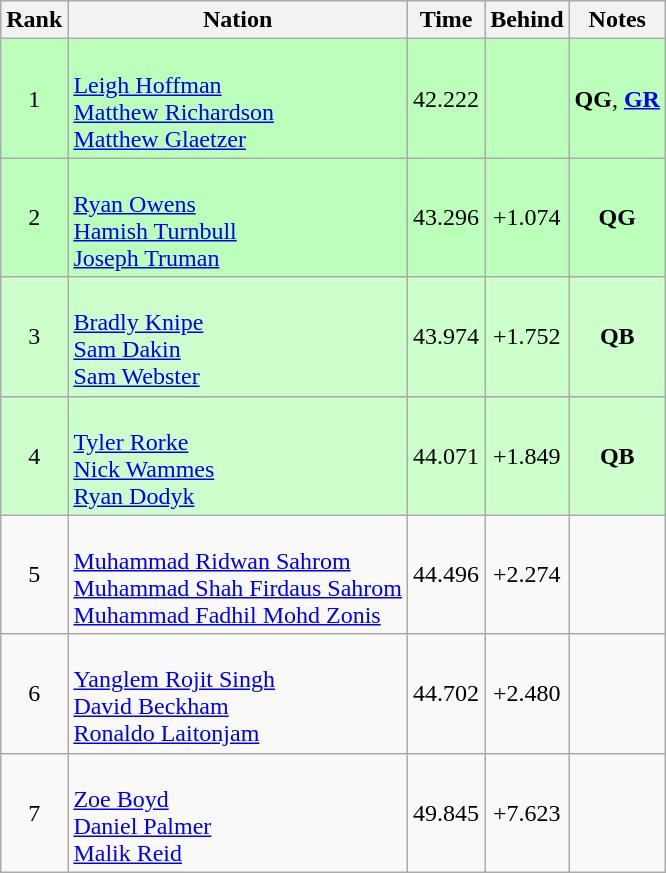<table class="wikitable sortable" style="text-align:center">
<tr>
<th>Rank</th>
<th>Nation</th>
<th>Time</th>
<th>Behind</th>
<th>Notes</th>
</tr>
<tr bgcolor=bbffbb>
<td>1</td>
<td align=left><br><a href='#'>Leigh Hoffman</a><br><a href='#'>Matthew Richardson</a><br><a href='#'>Matthew Glaetzer</a></td>
<td>42.222</td>
<td></td>
<td><strong>QG</strong>, <strong><a href='#'>GR</a></strong></td>
</tr>
<tr bgcolor=bbffbb>
<td>2</td>
<td align=left><br><a href='#'>Ryan Owens</a><br><a href='#'>Hamish Turnbull</a><br><a href='#'>Joseph Truman</a></td>
<td>43.296</td>
<td>+1.074</td>
<td><strong>QG</strong></td>
</tr>
<tr bgcolor=ccffcc>
<td>3</td>
<td align=left><br><a href='#'>Bradly Knipe</a><br><a href='#'>Sam Dakin</a><br><a href='#'>Sam Webster</a></td>
<td>43.974</td>
<td>+1.752</td>
<td><strong>QB</strong></td>
</tr>
<tr bgcolor=ccffcc>
<td>4</td>
<td align=left><br><a href='#'>Tyler Rorke</a><br><a href='#'>Nick Wammes</a><br><a href='#'>Ryan Dodyk</a></td>
<td>44.071</td>
<td>+1.849</td>
<td><strong>QB</strong></td>
</tr>
<tr>
<td>5</td>
<td align=left><br><a href='#'>Muhammad Ridwan Sahrom</a><br><a href='#'>Muhammad Shah Firdaus Sahrom</a><br><a href='#'>Muhammad Fadhil Mohd Zonis</a></td>
<td>44.496</td>
<td>+2.274</td>
<td></td>
</tr>
<tr>
<td>6</td>
<td align=left><br><a href='#'>Yanglem Rojit Singh</a><br><a href='#'>David Beckham</a><br><a href='#'>Ronaldo Laitonjam</a></td>
<td>44.702</td>
<td>+2.480</td>
<td></td>
</tr>
<tr>
<td>7</td>
<td align=left><br><a href='#'>Zoe Boyd</a><br><a href='#'>Daniel Palmer</a><br><a href='#'>Malik Reid</a></td>
<td>49.845</td>
<td>+7.623</td>
<td></td>
</tr>
</table>
